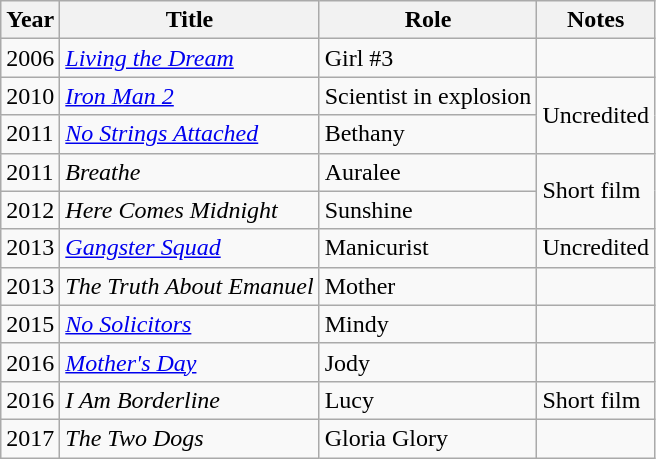<table class="wikitable">
<tr>
<th>Year</th>
<th>Title</th>
<th>Role</th>
<th>Notes</th>
</tr>
<tr>
<td>2006</td>
<td><em><a href='#'>Living the Dream</a></em></td>
<td>Girl #3</td>
<td></td>
</tr>
<tr>
<td>2010</td>
<td><em><a href='#'>Iron Man 2</a></em></td>
<td>Scientist in explosion</td>
<td rowspan="2">Uncredited</td>
</tr>
<tr>
<td>2011</td>
<td><em><a href='#'>No Strings Attached</a></em></td>
<td>Bethany</td>
</tr>
<tr>
<td>2011</td>
<td><em>Breathe</em></td>
<td>Auralee</td>
<td rowspan="2">Short film</td>
</tr>
<tr>
<td>2012</td>
<td><em>Here Comes Midnight</em></td>
<td>Sunshine</td>
</tr>
<tr>
<td>2013</td>
<td><em><a href='#'>Gangster Squad</a></em></td>
<td>Manicurist</td>
<td>Uncredited</td>
</tr>
<tr>
<td>2013</td>
<td><em>The Truth About Emanuel</em></td>
<td>Mother</td>
<td></td>
</tr>
<tr>
<td>2015</td>
<td><em><a href='#'>No Solicitors</a></em></td>
<td>Mindy</td>
<td></td>
</tr>
<tr>
<td>2016</td>
<td><em><a href='#'>Mother's Day</a></em></td>
<td>Jody</td>
<td></td>
</tr>
<tr>
<td>2016</td>
<td><em>I Am Borderline</em></td>
<td>Lucy</td>
<td>Short film</td>
</tr>
<tr>
<td>2017</td>
<td><em>The Two Dogs</em></td>
<td>Gloria Glory</td>
<td></td>
</tr>
</table>
